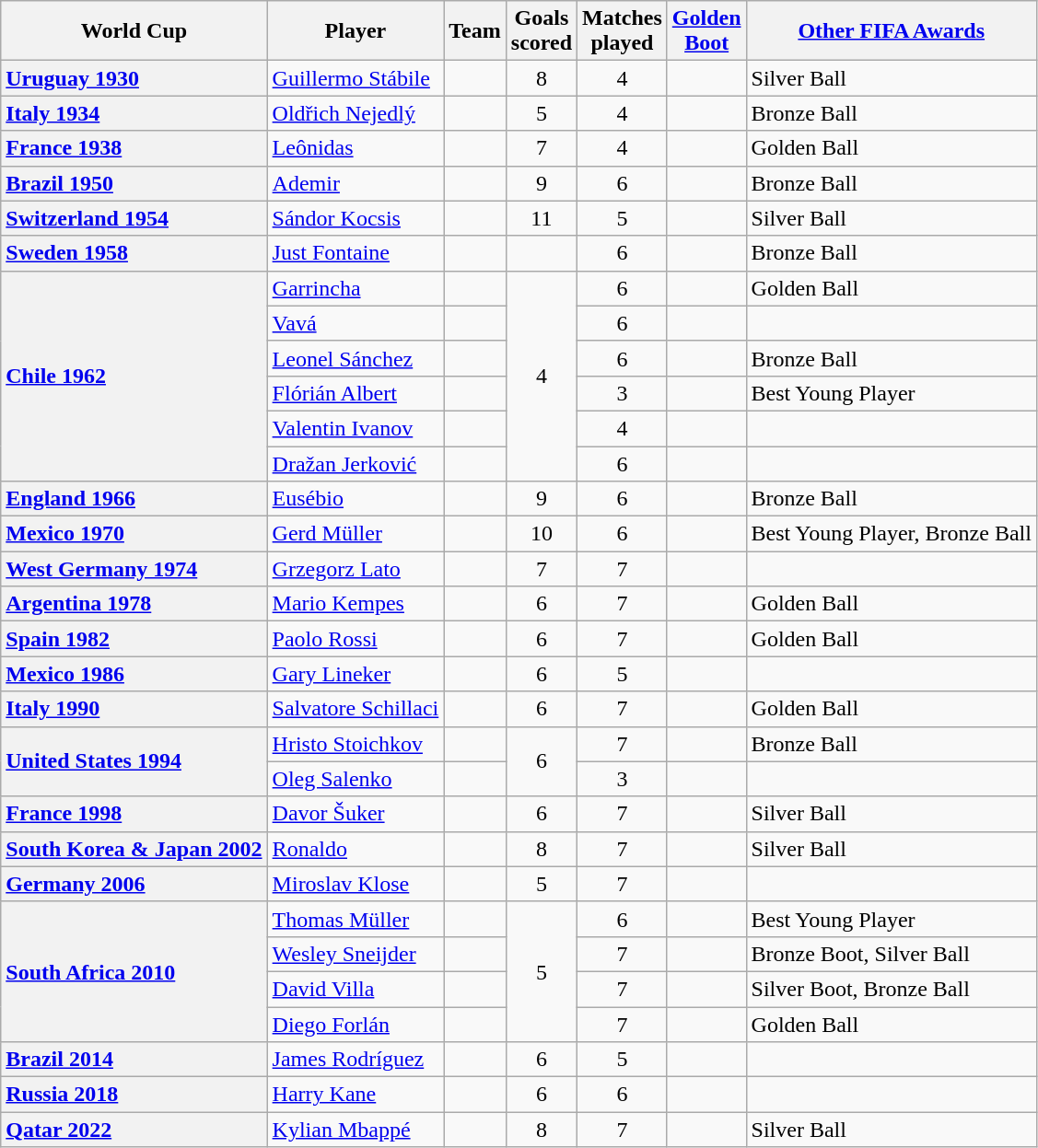<table class="wikitable plainrowheaders sortable">
<tr>
<th>World Cup</th>
<th>Player</th>
<th>Team</th>
<th>Goals<br>scored</th>
<th>Matches<br>played</th>
<th><a href='#'>Golden<br>Boot</a></th>
<th><a href='#'>Other FIFA Awards</a></th>
</tr>
<tr>
<th scope="row" data-sort-value="1930" style="text-align: left;"><a href='#'>Uruguay 1930</a></th>
<td data-sort-value="Stabile, Guillermo"><a href='#'>Guillermo Stábile</a></td>
<td></td>
<td align=center>8</td>
<td align=center>4</td>
<td></td>
<td>Silver Ball</td>
</tr>
<tr>
<th scope="row" data-sort-value="1934" style="text-align: left;"><a href='#'>Italy 1934</a></th>
<td data-sort-value="Nejedly, Oldrich"><a href='#'>Oldřich Nejedlý</a></td>
<td></td>
<td align=center>5</td>
<td align=center>4</td>
<td></td>
<td>Bronze Ball</td>
</tr>
<tr>
<th scope="row" data-sort-value="1938" style="text-align: left;"><a href='#'>France 1938</a></th>
<td data-sort-value="Leonidas"><a href='#'>Leônidas</a></td>
<td></td>
<td align=center>7</td>
<td align=center>4</td>
<td></td>
<td>Golden Ball</td>
</tr>
<tr>
<th scope="row" data-sort-value="1950" style="text-align: left;"><a href='#'>Brazil 1950</a></th>
<td data-sort-value="Ademir"><a href='#'>Ademir</a></td>
<td></td>
<td align=center>9</td>
<td align=center>6</td>
<td></td>
<td>Bronze Ball</td>
</tr>
<tr>
<th scope="row" data-sort-value="1954" style="text-align: left;"><a href='#'>Switzerland 1954</a></th>
<td data-sort-value="Kocsis, Sandor"><a href='#'>Sándor Kocsis</a></td>
<td></td>
<td align=center>11</td>
<td align=center>5</td>
<td></td>
<td>Silver Ball</td>
</tr>
<tr>
<th scope="row" data-sort-value="1958" style="text-align: left;"><a href='#'>Sweden 1958</a></th>
<td data-sort-value="Fontaine, Just"><a href='#'>Just Fontaine</a></td>
<td></td>
<td></td>
<td align=center>6</td>
<td></td>
<td>Bronze Ball</td>
</tr>
<tr>
<th scope="row" rowspan=6 data-sort-value="1962" style="text-align: left;"><a href='#'>Chile 1962</a></th>
<td data-sort-value="Garrincha"><a href='#'>Garrincha</a></td>
<td></td>
<td rowspan="6;" style="text-align:center;">4</td>
<td align=center>6</td>
<td></td>
<td>Golden Ball</td>
</tr>
<tr>
<td data-sort-value="Vava"><a href='#'>Vavá</a></td>
<td></td>
<td align=center>6</td>
<td></td>
<td></td>
</tr>
<tr>
<td data-sort-value="Sanchez, Leonel"><a href='#'>Leonel Sánchez</a></td>
<td></td>
<td align=center>6</td>
<td></td>
<td>Bronze Ball</td>
</tr>
<tr>
<td data-sort-value="Albert, Florian"><a href='#'>Flórián Albert</a></td>
<td></td>
<td align=center>3</td>
<td></td>
<td>Best Young Player</td>
</tr>
<tr>
<td data-sort-value="Ivanov, Valentin"><a href='#'>Valentin Ivanov</a></td>
<td></td>
<td align=center>4</td>
<td></td>
<td></td>
</tr>
<tr>
<td data-sort-value="Jerkovic, Drazan"><a href='#'>Dražan Jerković</a></td>
<td></td>
<td align=center>6</td>
<td></td>
<td></td>
</tr>
<tr>
<th scope="row" data-sort-value="1966" style="text-align: left;"><a href='#'>England 1966</a></th>
<td data-sort-value="Eusebio"><a href='#'>Eusébio</a></td>
<td></td>
<td align=center>9</td>
<td align=center>6</td>
<td></td>
<td>Bronze Ball</td>
</tr>
<tr>
<th scope="row" data-sort-value="1970" style="text-align: left;"><a href='#'>Mexico 1970</a></th>
<td data-sort-value="Muller, Gerd"><a href='#'>Gerd Müller</a></td>
<td data-sort-value="Germany"></td>
<td align=center>10</td>
<td align=center>6</td>
<td></td>
<td>Best Young Player, Bronze Ball</td>
</tr>
<tr>
<th scope="row" data-sort-value="1974" style="text-align: left;"><a href='#'>West Germany 1974</a></th>
<td data-sort-value="Lato, Grzegorz" style="text-align: left;"><a href='#'>Grzegorz Lato</a></td>
<td></td>
<td align=center>7</td>
<td align=center>7</td>
<td></td>
<td></td>
</tr>
<tr>
<th scope="row" data-sort-value="1978" style="text-align: left;"><a href='#'>Argentina 1978</a></th>
<td data-sort-value="Kempes, Mario"><a href='#'>Mario Kempes</a></td>
<td></td>
<td align=center>6</td>
<td align=center>7</td>
<td></td>
<td>Golden Ball</td>
</tr>
<tr>
<th scope="row" data-sort-value="1982" style="text-align: left;"><a href='#'>Spain 1982</a></th>
<td data-sort-value="Rossi, Paolo"><a href='#'>Paolo Rossi</a></td>
<td></td>
<td align=center>6</td>
<td align=center>7</td>
<td></td>
<td>Golden Ball</td>
</tr>
<tr>
<th scope="row" data-sort-value="1986" style="text-align: left;"><a href='#'>Mexico 1986</a></th>
<td data-sort-value="Lineker, Gary"><a href='#'>Gary Lineker</a></td>
<td></td>
<td align=center>6</td>
<td align=center>5</td>
<td></td>
<td></td>
</tr>
<tr>
<th scope="row" data-sort-value="1990" style="text-align: left;"><a href='#'>Italy 1990</a></th>
<td data-sort-value="Schillaci, Salvatore"><a href='#'>Salvatore Schillaci</a></td>
<td></td>
<td align=center>6</td>
<td align=center>7</td>
<td></td>
<td>Golden Ball</td>
</tr>
<tr>
<th scope="row" rowspan=2 data-sort-value="1994" style="text-align: left;"><a href='#'>United States 1994</a></th>
<td data-sort-value="Stoichkov, Hristo"><a href='#'>Hristo Stoichkov</a></td>
<td></td>
<td rowspan="2;" style="text-align:center;">6</td>
<td align=center>7</td>
<td></td>
<td>Bronze Ball</td>
</tr>
<tr>
<td data-sort-value="Salenko, Oleg"><a href='#'>Oleg Salenko</a></td>
<td></td>
<td align=center>3</td>
<td></td>
<td></td>
</tr>
<tr>
<th scope="row" data-sort-value="1998" style="text-align: left;"><a href='#'>France 1998</a></th>
<td data-sort-value="Suker, Davor"><a href='#'>Davor Šuker</a></td>
<td></td>
<td align=center>6</td>
<td align=center>7</td>
<td></td>
<td>Silver Ball</td>
</tr>
<tr>
<th scope="row" data-sort-value="2002" style="text-align: left;"><a href='#'>South Korea & Japan 2002</a></th>
<td data-sort-value="Ronaldo"><a href='#'>Ronaldo</a></td>
<td></td>
<td align=center>8</td>
<td align=center>7</td>
<td></td>
<td>Silver Ball</td>
</tr>
<tr>
<th scope="row" data-sort-value="2006" style="text-align: left;"><a href='#'>Germany 2006</a></th>
<td data-sort-value="Klose, Miroslav"><a href='#'>Miroslav Klose</a></td>
<td></td>
<td align=center>5</td>
<td align=center>7</td>
<td></td>
<td></td>
</tr>
<tr>
<th scope="row" rowspan=4 data-sort-value="2010" style="text-align: left;"><a href='#'>South Africa 2010</a></th>
<td data-sort-value="Muller, Thomas"><a href='#'>Thomas Müller</a></td>
<td></td>
<td rowspan="4;" style="text-align:center;">5</td>
<td align=center>6</td>
<td></td>
<td>Best Young Player</td>
</tr>
<tr>
<td data-sort-value="Sneijder, Wesley"><a href='#'>Wesley Sneijder</a></td>
<td></td>
<td align=center>7</td>
<td></td>
<td>Bronze Boot, Silver Ball</td>
</tr>
<tr>
<td data-sort-value="Villa, David"><a href='#'>David Villa</a></td>
<td></td>
<td align=center>7</td>
<td></td>
<td>Silver Boot, Bronze Ball</td>
</tr>
<tr>
<td data-sort-value="Forlan, Diego"><a href='#'>Diego Forlán</a></td>
<td></td>
<td align=center>7</td>
<td></td>
<td>Golden Ball</td>
</tr>
<tr>
<th scope="row" data-sort-value="2014" style="text-align: left;"><a href='#'>Brazil 2014</a></th>
<td data-sort-value="Rodriguez, James"><a href='#'>James Rodríguez</a></td>
<td></td>
<td align=center>6</td>
<td align=center>5</td>
<td></td>
<td></td>
</tr>
<tr>
<th scope="row" data-sort-value="2018" style="text-align: left;"><a href='#'>Russia 2018</a></th>
<td data-sort-value="Kane, Harry"><a href='#'>Harry Kane</a></td>
<td></td>
<td align=center>6</td>
<td align=center>6</td>
<td></td>
<td></td>
</tr>
<tr>
<th scope="row" data-sort-value="2022" style="text-align: left;"><a href='#'>Qatar 2022</a></th>
<td data-sort-value="Mbappe, Kylian"><a href='#'>Kylian Mbappé</a></td>
<td></td>
<td align=center>8</td>
<td align=center>7</td>
<td></td>
<td>Silver Ball</td>
</tr>
</table>
